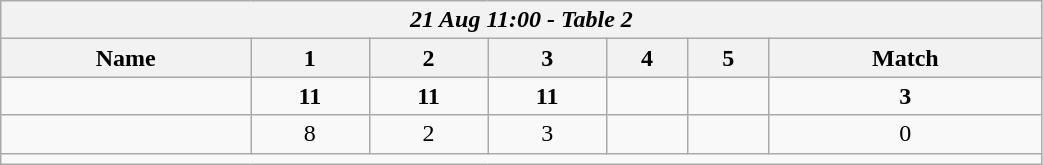<table class=wikitable style="text-align:center; width: 55%">
<tr>
<th colspan=17><em>21 Aug 11:00 - Table 2</em></th>
</tr>
<tr>
<th>Name</th>
<th>1</th>
<th>2</th>
<th>3</th>
<th>4</th>
<th>5</th>
<th>Match</th>
</tr>
<tr>
<td style="text-align:left;"><strong></strong></td>
<td><strong>11</strong></td>
<td><strong>11</strong></td>
<td><strong>11</strong></td>
<td></td>
<td></td>
<td><strong>3</strong></td>
</tr>
<tr>
<td style="text-align:left;"></td>
<td>8</td>
<td>2</td>
<td>3</td>
<td></td>
<td></td>
<td>0</td>
</tr>
<tr>
<td colspan=17></td>
</tr>
</table>
